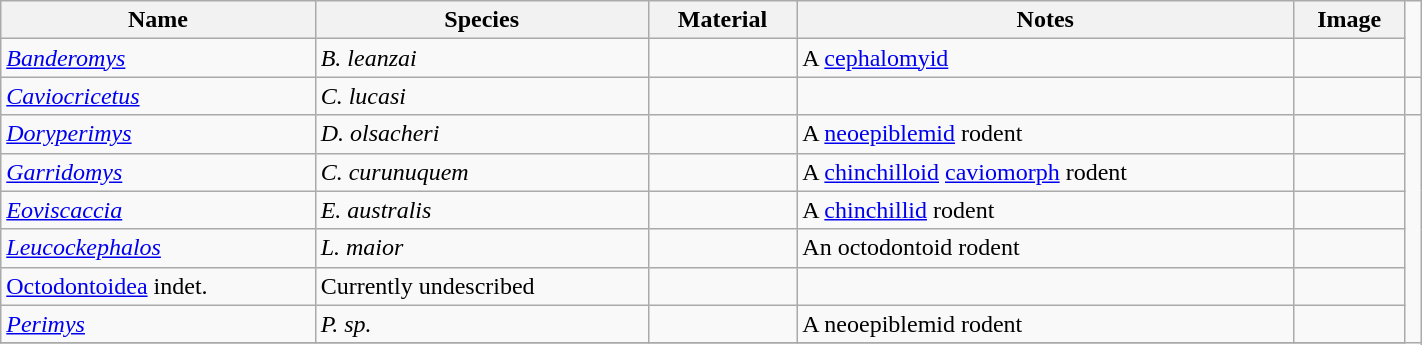<table class="wikitable" align="center" width="75%">
<tr>
<th>Name</th>
<th>Species</th>
<th>Material</th>
<th>Notes</th>
<th>Image</th>
</tr>
<tr>
<td><em><a href='#'>Banderomys</a></em></td>
<td><em>B. leanzai</em></td>
<td></td>
<td>A <a href='#'>cephalomyid</a></td>
<td></td>
</tr>
<tr>
<td><em><a href='#'>Caviocricetus</a></em></td>
<td><em>C. lucasi</em></td>
<td></td>
<td></td>
<td></td>
<td></td>
</tr>
<tr>
<td><em><a href='#'>Doryperimys</a></em></td>
<td><em>D. olsacheri</em></td>
<td></td>
<td>A <a href='#'>neoepiblemid</a> rodent</td>
<td></td>
</tr>
<tr>
<td><em><a href='#'>Garridomys</a></em></td>
<td><em>C. curunuquem</em></td>
<td></td>
<td>A <a href='#'>chinchilloid</a> <a href='#'>caviomorph</a> rodent</td>
<td></td>
</tr>
<tr>
<td><em><a href='#'>Eoviscaccia</a></em></td>
<td><em>E. australis</em></td>
<td></td>
<td>A <a href='#'>chinchillid</a> rodent</td>
<td></td>
</tr>
<tr>
<td><em><a href='#'>Leucockephalos</a></em></td>
<td><em>L. maior</em></td>
<td></td>
<td>An octodontoid rodent</td>
<td></td>
</tr>
<tr>
<td><a href='#'>Octodontoidea</a> indet.</td>
<td>Currently undescribed</td>
<td></td>
<td></td>
<td></td>
</tr>
<tr>
<td><em><a href='#'>Perimys</a></em></td>
<td><em>P. sp.</em></td>
<td></td>
<td>A neoepiblemid rodent</td>
<td></td>
</tr>
<tr>
</tr>
</table>
